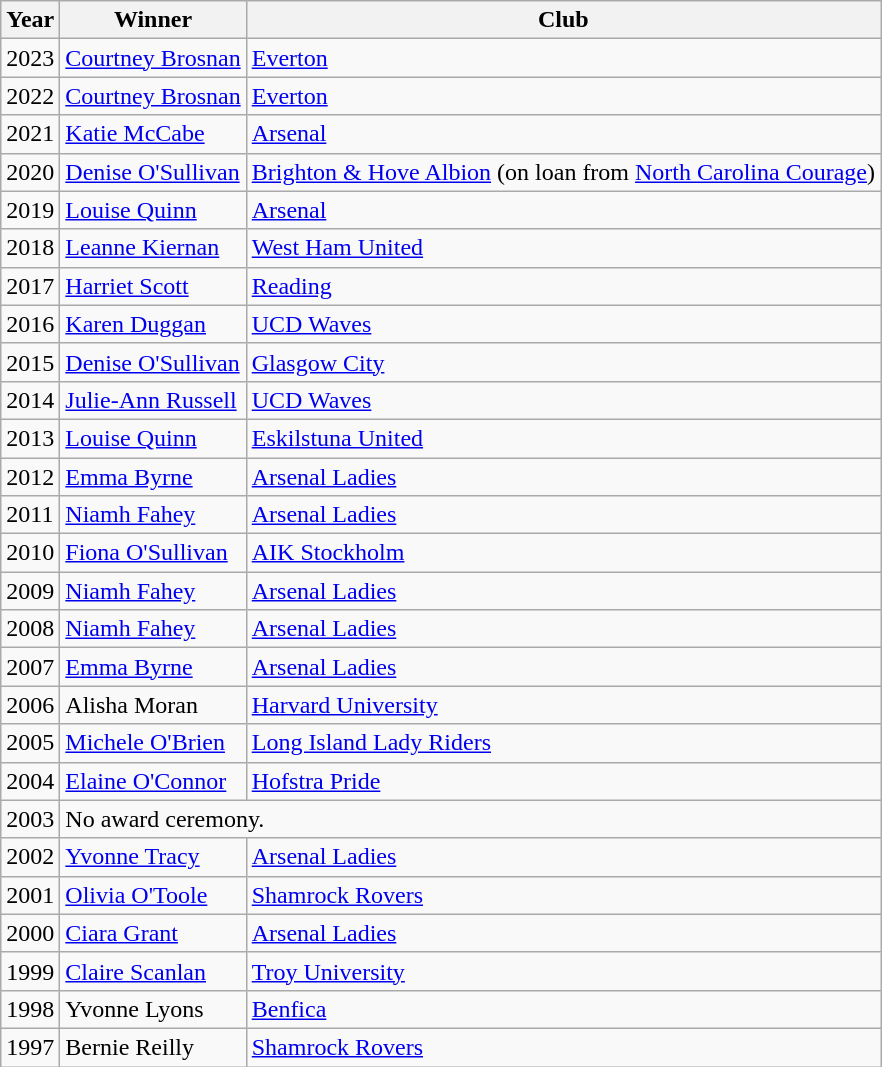<table class="wikitable">
<tr>
<th>Year</th>
<th>Winner</th>
<th>Club</th>
</tr>
<tr>
<td>2023</td>
<td><a href='#'>Courtney Brosnan</a></td>
<td><a href='#'>Everton</a></td>
</tr>
<tr>
<td>2022</td>
<td><a href='#'>Courtney Brosnan</a></td>
<td><a href='#'>Everton</a></td>
</tr>
<tr>
<td>2021</td>
<td><a href='#'>Katie McCabe</a></td>
<td><a href='#'>Arsenal</a></td>
</tr>
<tr>
<td>2020</td>
<td><a href='#'>Denise O'Sullivan</a></td>
<td><a href='#'>Brighton & Hove Albion</a> (on loan from <a href='#'>North Carolina Courage</a>)</td>
</tr>
<tr>
<td>2019</td>
<td><a href='#'>Louise Quinn</a></td>
<td><a href='#'>Arsenal</a></td>
</tr>
<tr>
<td>2018</td>
<td><a href='#'>Leanne Kiernan</a></td>
<td><a href='#'>West Ham United</a></td>
</tr>
<tr>
<td>2017</td>
<td><a href='#'>Harriet Scott</a></td>
<td><a href='#'>Reading</a></td>
</tr>
<tr>
<td>2016</td>
<td><a href='#'>Karen Duggan</a></td>
<td><a href='#'>UCD Waves</a></td>
</tr>
<tr>
<td>2015</td>
<td><a href='#'>Denise O'Sullivan</a></td>
<td><a href='#'>Glasgow City</a></td>
</tr>
<tr>
<td>2014</td>
<td><a href='#'>Julie-Ann Russell</a></td>
<td><a href='#'>UCD Waves</a></td>
</tr>
<tr>
<td>2013</td>
<td><a href='#'>Louise Quinn</a></td>
<td><a href='#'>Eskilstuna United</a></td>
</tr>
<tr>
<td>2012</td>
<td><a href='#'>Emma Byrne</a></td>
<td><a href='#'>Arsenal Ladies</a></td>
</tr>
<tr>
<td>2011</td>
<td><a href='#'>Niamh Fahey</a></td>
<td><a href='#'>Arsenal Ladies</a></td>
</tr>
<tr>
<td>2010</td>
<td><a href='#'>Fiona O'Sullivan</a></td>
<td><a href='#'>AIK Stockholm</a></td>
</tr>
<tr>
<td>2009</td>
<td><a href='#'>Niamh Fahey</a></td>
<td><a href='#'>Arsenal Ladies</a></td>
</tr>
<tr>
<td>2008</td>
<td><a href='#'>Niamh Fahey</a></td>
<td><a href='#'>Arsenal Ladies</a></td>
</tr>
<tr>
<td>2007</td>
<td><a href='#'>Emma Byrne</a></td>
<td><a href='#'>Arsenal Ladies</a></td>
</tr>
<tr>
<td>2006</td>
<td>Alisha Moran</td>
<td><a href='#'>Harvard University</a></td>
</tr>
<tr>
<td>2005</td>
<td><a href='#'>Michele O'Brien</a></td>
<td><a href='#'>Long Island Lady Riders</a></td>
</tr>
<tr>
<td>2004</td>
<td><a href='#'>Elaine O'Connor</a></td>
<td><a href='#'>Hofstra Pride</a></td>
</tr>
<tr>
<td>2003</td>
<td colspan="2">No award ceremony.</td>
</tr>
<tr>
<td>2002</td>
<td><a href='#'>Yvonne Tracy</a></td>
<td><a href='#'>Arsenal Ladies</a></td>
</tr>
<tr>
<td>2001</td>
<td><a href='#'>Olivia O'Toole</a></td>
<td><a href='#'>Shamrock Rovers</a></td>
</tr>
<tr>
<td>2000</td>
<td><a href='#'>Ciara Grant</a></td>
<td><a href='#'>Arsenal Ladies</a></td>
</tr>
<tr>
<td>1999</td>
<td><a href='#'>Claire Scanlan</a></td>
<td><a href='#'>Troy University</a></td>
</tr>
<tr>
<td>1998</td>
<td>Yvonne Lyons</td>
<td><a href='#'>Benfica</a></td>
</tr>
<tr>
<td>1997</td>
<td>Bernie Reilly</td>
<td><a href='#'>Shamrock Rovers</a></td>
</tr>
</table>
